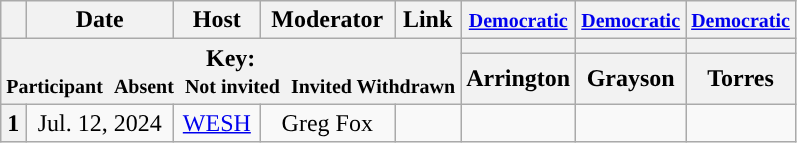<table class="wikitable" style="text-align:center;">
<tr>
<th scope="col"></th>
<th scope="col">Date</th>
<th scope="col">Host</th>
<th scope="col">Moderator</th>
<th scope="col">Link</th>
<th scope="col"><small><a href='#'>Democratic</a></small></th>
<th scope="col"><small><a href='#'>Democratic</a></small></th>
<th scope="col"><small><a href='#'>Democratic</a></small></th>
</tr>
<tr>
<th colspan="5" rowspan="2">Key:<br> <small>Participant </small>  <small>Absent </small>  <small>Not invited </small>  <small>Invited  Withdrawn</small></th>
<th scope="col" style="background:"></th>
<th scope="col" style="background:"></th>
<th scope="col" style="background:"></th>
</tr>
<tr>
<th scope="col">Arrington</th>
<th scope="col">Grayson</th>
<th scope="col">Torres</th>
</tr>
<tr>
<th>1</th>
<td style="white-space:nowrap;">Jul. 12, 2024</td>
<td style="white-space:nowrap;"><a href='#'>WESH</a></td>
<td style="white-space:nowrap;">Greg Fox</td>
<td style="white-space:nowrap;"></td>
<td></td>
<td></td>
<td></td>
</tr>
</table>
